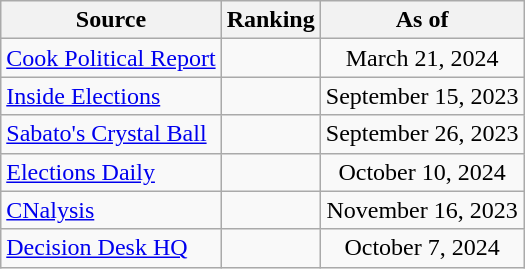<table class="wikitable" style="text-align:center">
<tr>
<th>Source</th>
<th>Ranking</th>
<th>As of</th>
</tr>
<tr>
<td align=left><a href='#'>Cook Political Report</a></td>
<td></td>
<td>March 21, 2024</td>
</tr>
<tr>
<td align=left><a href='#'>Inside Elections</a></td>
<td></td>
<td>September 15, 2023</td>
</tr>
<tr>
<td align=left><a href='#'>Sabato's Crystal Ball</a></td>
<td></td>
<td>September 26, 2023</td>
</tr>
<tr>
<td align=left><a href='#'>Elections Daily</a></td>
<td></td>
<td>October 10, 2024</td>
</tr>
<tr>
<td align=left><a href='#'>CNalysis</a></td>
<td></td>
<td>November 16, 2023</td>
</tr>
<tr>
<td align=left><a href='#'>Decision Desk HQ</a></td>
<td></td>
<td>October 7, 2024</td>
</tr>
</table>
